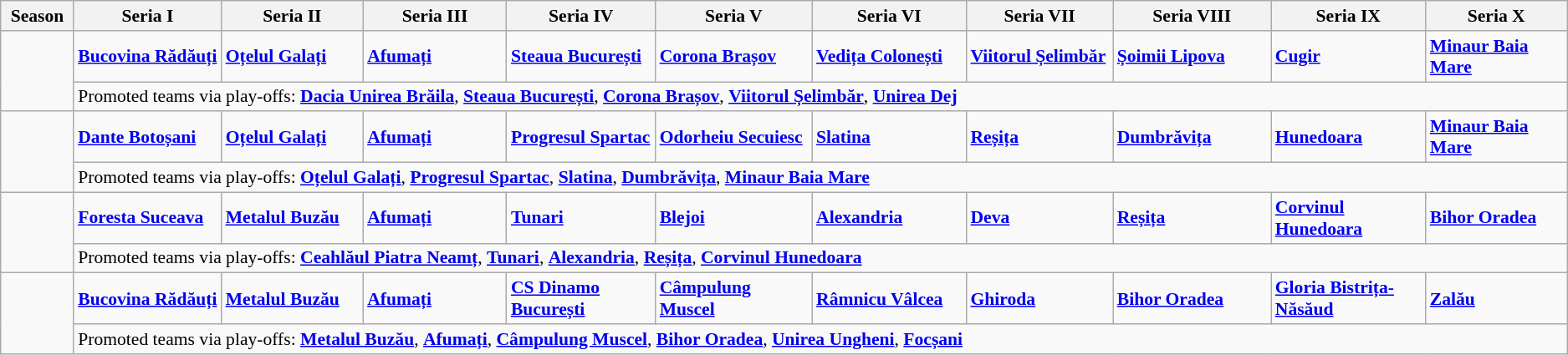<table class=wikitable style="font-size:90%">
<tr>
<th width="60">Season</th>
<th width="160">Seria I</th>
<th width="160">Seria II</th>
<th width="160">Seria III</th>
<th width="160">Seria IV</th>
<th width="160">Seria V</th>
<th width="160">Seria VI</th>
<th width="160">Seria VII</th>
<th width="160">Seria VIII</th>
<th width="160">Seria IX</th>
<th width="160">Seria X</th>
</tr>
<tr>
<td rowspan=2></td>
<td><strong><a href='#'>Bucovina Rădăuți</a></strong></td>
<td><strong><a href='#'>Oțelul Galați</a></strong></td>
<td><strong><a href='#'>Afumați</a></strong></td>
<td><strong><a href='#'>Steaua București</a></strong></td>
<td><strong><a href='#'>Corona Brașov</a></strong></td>
<td><strong><a href='#'>Vedița Colonești</a></strong></td>
<td><strong><a href='#'>Viitorul Șelimbăr</a></strong></td>
<td><strong><a href='#'>Șoimii Lipova</a></strong></td>
<td><strong><a href='#'>Cugir</a></strong></td>
<td><strong><a href='#'>Minaur Baia Mare</a></strong></td>
</tr>
<tr>
<td colspan=10>Promoted teams via play-offs: <strong><a href='#'>Dacia Unirea Brăila</a></strong>, <strong><a href='#'>Steaua București</a></strong>, <strong><a href='#'>Corona Brașov</a></strong>, <strong><a href='#'>Viitorul Șelimbăr</a></strong>, <strong><a href='#'>Unirea Dej</a></strong></td>
</tr>
<tr>
<td rowspan=2></td>
<td><strong><a href='#'>Dante Botoșani</a></strong></td>
<td><strong><a href='#'>Oțelul Galați</a></strong></td>
<td><strong><a href='#'>Afumați</a></strong></td>
<td><strong><a href='#'>Progresul Spartac</a></strong></td>
<td><strong><a href='#'>Odorheiu Secuiesc</a></strong></td>
<td><strong><a href='#'>Slatina</a></strong></td>
<td><strong><a href='#'>Reșița</a></strong></td>
<td><strong><a href='#'>Dumbrăvița</a></strong></td>
<td><strong><a href='#'>Hunedoara</a></strong></td>
<td><strong><a href='#'>Minaur Baia Mare</a></strong></td>
</tr>
<tr>
<td colspan=10>Promoted teams via play-offs: <strong><a href='#'>Oțelul Galați</a></strong>, <strong><a href='#'>Progresul Spartac</a></strong>, <strong><a href='#'>Slatina</a></strong>, <strong><a href='#'>Dumbrăvița</a></strong>, <strong><a href='#'>Minaur Baia Mare</a></strong></td>
</tr>
<tr>
<td rowspan=2></td>
<td><strong><a href='#'>Foresta Suceava</a></strong></td>
<td><strong><a href='#'>Metalul Buzău</a></strong></td>
<td><strong><a href='#'>Afumați</a></strong></td>
<td><strong><a href='#'>Tunari</a></strong></td>
<td><strong><a href='#'>Blejoi</a></strong></td>
<td><strong><a href='#'>Alexandria</a></strong></td>
<td><strong><a href='#'>Deva</a></strong></td>
<td><strong><a href='#'>Reșița</a></strong></td>
<td><strong><a href='#'>Corvinul Hunedoara</a></strong></td>
<td><strong><a href='#'>Bihor Oradea</a></strong></td>
</tr>
<tr>
<td colspan=10>Promoted teams via play-offs: <strong><a href='#'>Ceahlăul Piatra Neamț</a></strong>, <strong><a href='#'>Tunari</a></strong>, <strong><a href='#'>Alexandria</a></strong>, <strong><a href='#'>Reșița</a></strong>, <strong><a href='#'>Corvinul Hunedoara</a></strong></td>
</tr>
<tr>
<td rowspan=2></td>
<td><strong><a href='#'>Bucovina Rădăuți</a></strong></td>
<td><strong><a href='#'>Metalul Buzău</a></strong></td>
<td><strong><a href='#'>Afumați</a></strong></td>
<td><strong><a href='#'>CS Dinamo București</a></strong></td>
<td><strong><a href='#'>Câmpulung Muscel</a></strong></td>
<td><strong><a href='#'>Râmnicu Vâlcea</a></strong></td>
<td><strong><a href='#'>Ghiroda</a></strong></td>
<td><strong><a href='#'>Bihor Oradea</a></strong></td>
<td><strong><a href='#'>Gloria Bistrița-Năsăud</a></strong></td>
<td><strong><a href='#'>Zalău</a></strong></td>
</tr>
<tr>
<td colspan=10>Promoted teams via play-offs: <strong><a href='#'>Metalul Buzău</a></strong>, <strong><a href='#'>Afumați</a></strong>, <strong><a href='#'>Câmpulung Muscel</a></strong>, <strong><a href='#'>Bihor Oradea</a></strong>, <strong><a href='#'>Unirea Ungheni</a></strong>, <strong><a href='#'>Focșani</a></strong></td>
</tr>
</table>
